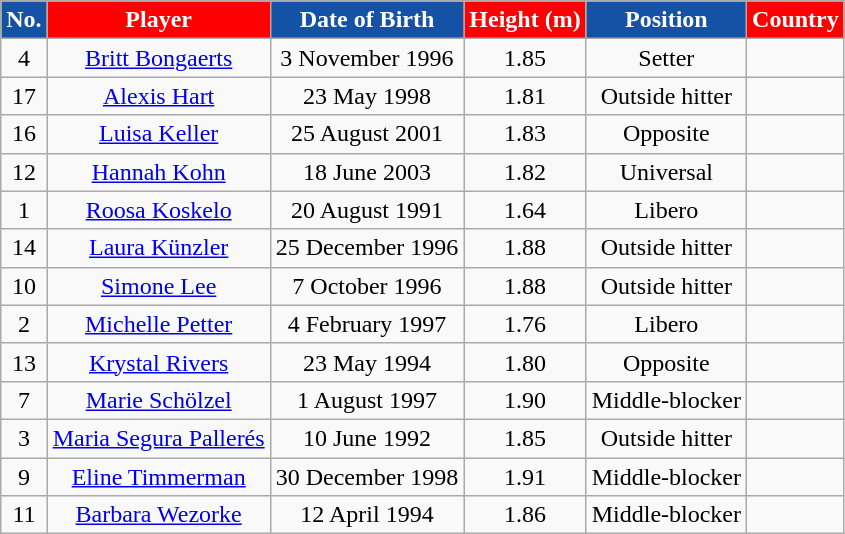<table class="wikitable sortable" style="text-align:center;">
<tr>
<th style="color:#FFFFFF; background:#1352a5;">No.</th>
<th style="color:#FFFFFF; background:#FF0000;">Player</th>
<th style="color:#FFFFFF; background:#1352a5;">Date of Birth</th>
<th style="color:#FFFFFF; background:#FF0000;">Height (m)</th>
<th style="color:#FFFFFF; background:#1352a5;">Position</th>
<th style="color:#FFFFFF; background:#FF0000;">Country</th>
</tr>
<tr>
<td align="center">4</td>
<td><a href='#'>Britt Bongaerts</a></td>
<td>3 November 1996</td>
<td align="center">1.85</td>
<td>Setter</td>
<td></td>
</tr>
<tr>
<td align="center">17</td>
<td><a href='#'>Alexis Hart</a></td>
<td>23 May 1998</td>
<td align="center">1.81</td>
<td>Outside hitter</td>
<td></td>
</tr>
<tr>
<td align="center">16</td>
<td><a href='#'>Luisa Keller</a></td>
<td>25 August 2001</td>
<td align="center">1.83</td>
<td>Opposite</td>
<td></td>
</tr>
<tr>
<td align="center">12</td>
<td><a href='#'>Hannah Kohn</a></td>
<td>18 June 2003</td>
<td align="center">1.82</td>
<td>Universal</td>
<td></td>
</tr>
<tr>
<td align="center">1</td>
<td><a href='#'>Roosa Koskelo</a></td>
<td>20 August 1991</td>
<td align="center">1.64</td>
<td>Libero</td>
<td></td>
</tr>
<tr>
<td align="center">14</td>
<td><a href='#'>Laura Künzler</a></td>
<td>25 December 1996</td>
<td align="center">1.88</td>
<td>Outside hitter</td>
<td></td>
</tr>
<tr>
<td align="center">10</td>
<td><a href='#'>Simone Lee</a></td>
<td>7 October 1996</td>
<td align="center">1.88</td>
<td>Outside hitter</td>
<td></td>
</tr>
<tr>
<td align="center">2</td>
<td><a href='#'>Michelle Petter</a></td>
<td>4 February 1997</td>
<td align="center">1.76</td>
<td>Libero</td>
<td></td>
</tr>
<tr>
<td align="center">13</td>
<td><a href='#'>Krystal Rivers</a></td>
<td>23 May 1994</td>
<td align="center">1.80</td>
<td>Opposite</td>
<td></td>
</tr>
<tr>
<td align="center">7</td>
<td><a href='#'>Marie Schölzel</a></td>
<td>1 August 1997</td>
<td align="center">1.90</td>
<td>Middle-blocker</td>
<td></td>
</tr>
<tr>
<td align="center">3</td>
<td><a href='#'>Maria Segura Pallerés</a></td>
<td>10 June 1992</td>
<td align="center">1.85</td>
<td>Outside hitter</td>
<td></td>
</tr>
<tr>
<td align="center">9</td>
<td><a href='#'>Eline Timmerman</a></td>
<td>30 December 1998</td>
<td align="center">1.91</td>
<td>Middle-blocker</td>
<td></td>
</tr>
<tr>
<td align="center">11</td>
<td><a href='#'>Barbara Wezorke</a></td>
<td>12 April 1994</td>
<td align="center">1.86</td>
<td>Middle-blocker</td>
<td></td>
</tr>
</table>
